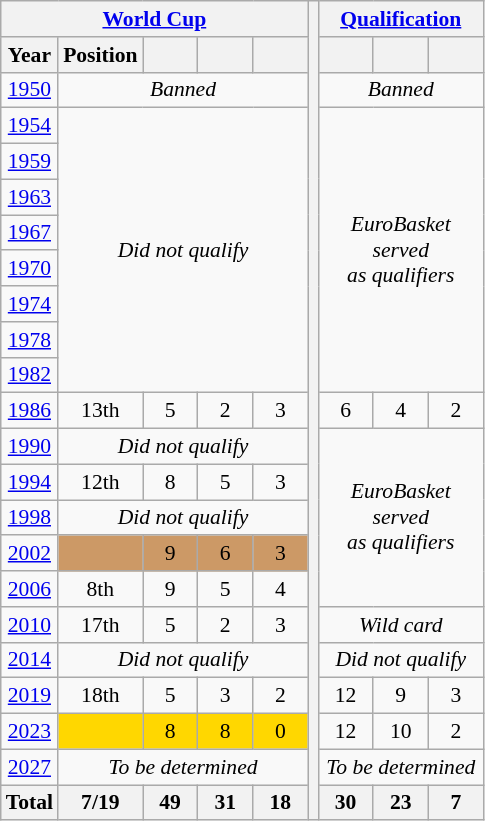<table class="wikitable" style="text-align: center;font-size:90%;">
<tr>
<th colspan=5><a href='#'>World Cup</a></th>
<th rowspan=23></th>
<th colspan=3><a href='#'>Qualification</a></th>
</tr>
<tr>
<th>Year</th>
<th>Position</th>
<th width=30></th>
<th width=30></th>
<th width=30></th>
<th width=30></th>
<th width=30></th>
<th width=30></th>
</tr>
<tr>
<td> <a href='#'>1950</a></td>
<td colspan=4><em>Banned</em></td>
<td colspan=3><em>Banned</em></td>
</tr>
<tr>
<td> <a href='#'>1954</a></td>
<td colspan=4 rowspan=8><em>Did not qualify</em></td>
<td colspan=3 rowspan=8><em>EuroBasket served<br>as qualifiers</em></td>
</tr>
<tr>
<td> <a href='#'>1959</a></td>
</tr>
<tr>
<td> <a href='#'>1963</a></td>
</tr>
<tr>
<td> <a href='#'>1967</a></td>
</tr>
<tr>
<td> <a href='#'>1970</a></td>
</tr>
<tr>
<td> <a href='#'>1974</a></td>
</tr>
<tr>
<td> <a href='#'>1978</a></td>
</tr>
<tr>
<td> <a href='#'>1982</a></td>
</tr>
<tr>
<td> <a href='#'>1986</a></td>
<td>13th</td>
<td>5</td>
<td>2</td>
<td>3</td>
<td>6</td>
<td>4</td>
<td>2</td>
</tr>
<tr>
<td> <a href='#'>1990</a></td>
<td colspan=4><em>Did not qualify</em></td>
<td colspan=3 rowspan=5><em>EuroBasket served<br>as qualifiers</em></td>
</tr>
<tr>
<td> <a href='#'>1994</a></td>
<td>12th</td>
<td>8</td>
<td>5</td>
<td>3</td>
</tr>
<tr>
<td> <a href='#'>1998</a></td>
<td colspan=4><em>Did not qualify</em></td>
</tr>
<tr>
<td> <a href='#'>2002</a></td>
<td bgcolor=#cc9966></td>
<td bgcolor=#cc9966>9</td>
<td bgcolor=#cc9966>6</td>
<td bgcolor=#cc9966>3</td>
</tr>
<tr>
<td> <a href='#'>2006</a></td>
<td>8th</td>
<td>9</td>
<td>5</td>
<td>4</td>
</tr>
<tr>
<td> <a href='#'>2010</a></td>
<td>17th</td>
<td>5</td>
<td>2</td>
<td>3</td>
<td colspan=3><em>Wild card</em></td>
</tr>
<tr>
<td> <a href='#'>2014</a></td>
<td colspan=4><em>Did not qualify</em></td>
<td colspan=3><em>Did not qualify</em></td>
</tr>
<tr>
<td> <a href='#'>2019</a></td>
<td>18th</td>
<td>5</td>
<td>3</td>
<td>2</td>
<td>12</td>
<td>9</td>
<td>3</td>
</tr>
<tr>
<td> <a href='#'>2023</a></td>
<td bgcolor=gold></td>
<td bgcolor=gold>8</td>
<td bgcolor=gold>8</td>
<td bgcolor=gold>0</td>
<td>12</td>
<td>10</td>
<td>2</td>
</tr>
<tr>
<td> <a href='#'>2027</a></td>
<td colspan=4><em>To be determined</em></td>
<td colspan=3><em>To be determined</em></td>
</tr>
<tr>
<th>Total</th>
<th>7/19</th>
<th>49</th>
<th>31</th>
<th>18</th>
<th>30</th>
<th>23</th>
<th>7</th>
</tr>
</table>
